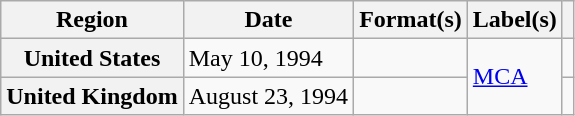<table class="wikitable plainrowheaders">
<tr>
<th scope="col">Region</th>
<th scope="col">Date</th>
<th scope="col">Format(s)</th>
<th scope="col">Label(s)</th>
<th scope="col"></th>
</tr>
<tr>
<th scope="row">United States</th>
<td>May 10, 1994</td>
<td></td>
<td rowspan="2"><a href='#'>MCA</a></td>
<td></td>
</tr>
<tr>
<th scope="row">United Kingdom</th>
<td>August 23, 1994</td>
<td></td>
<td></td>
</tr>
</table>
